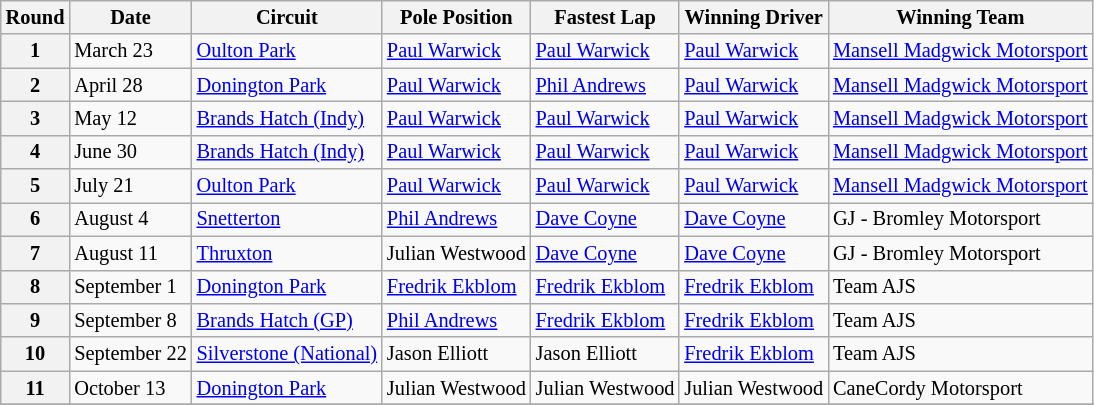<table class="wikitable" style="font-size: 85%;">
<tr>
<th>Round</th>
<th>Date</th>
<th>Circuit</th>
<th>Pole Position</th>
<th>Fastest Lap</th>
<th>Winning Driver</th>
<th>Winning Team</th>
</tr>
<tr>
<th>1</th>
<td>March 23</td>
<td> <a href='#'>Oulton Park</a></td>
<td> <a href='#'>Paul Warwick</a></td>
<td> <a href='#'>Paul Warwick</a></td>
<td> <a href='#'>Paul Warwick</a></td>
<td> <a href='#'>Mansell Madgwick Motorsport</a></td>
</tr>
<tr>
<th>2</th>
<td>April 28</td>
<td> <a href='#'>Donington Park</a></td>
<td> <a href='#'>Paul Warwick</a></td>
<td> <a href='#'>Phil Andrews</a></td>
<td> <a href='#'>Paul Warwick</a></td>
<td> <a href='#'>Mansell Madgwick Motorsport</a></td>
</tr>
<tr>
<th>3</th>
<td>May 12</td>
<td> <a href='#'>Brands Hatch (Indy)</a></td>
<td> <a href='#'>Paul Warwick</a></td>
<td> <a href='#'>Paul Warwick</a></td>
<td> <a href='#'>Paul Warwick</a></td>
<td> <a href='#'>Mansell Madgwick Motorsport</a></td>
</tr>
<tr>
<th>4</th>
<td>June 30</td>
<td> <a href='#'>Brands Hatch (Indy)</a></td>
<td> <a href='#'>Paul Warwick</a></td>
<td> <a href='#'>Paul Warwick</a></td>
<td> <a href='#'>Paul Warwick</a></td>
<td> <a href='#'>Mansell Madgwick Motorsport</a></td>
</tr>
<tr>
<th>5</th>
<td>July 21</td>
<td> <a href='#'>Oulton Park</a></td>
<td> <a href='#'>Paul Warwick</a></td>
<td> <a href='#'>Paul Warwick</a></td>
<td> <a href='#'>Paul Warwick</a></td>
<td> <a href='#'>Mansell Madgwick Motorsport</a></td>
</tr>
<tr>
<th>6</th>
<td>August 4</td>
<td> <a href='#'>Snetterton</a></td>
<td> <a href='#'>Phil Andrews</a></td>
<td> <a href='#'>Dave Coyne</a></td>
<td> <a href='#'>Dave Coyne</a></td>
<td> GJ - Bromley Motorsport</td>
</tr>
<tr>
<th>7</th>
<td>August 11</td>
<td> <a href='#'>Thruxton</a></td>
<td> Julian Westwood</td>
<td> <a href='#'>Dave Coyne</a></td>
<td> <a href='#'>Dave Coyne</a></td>
<td> GJ - Bromley Motorsport</td>
</tr>
<tr>
<th>8</th>
<td>September 1</td>
<td> <a href='#'>Donington Park</a></td>
<td> <a href='#'>Fredrik Ekblom</a></td>
<td> <a href='#'>Fredrik Ekblom</a></td>
<td> <a href='#'>Fredrik Ekblom</a></td>
<td> Team AJS</td>
</tr>
<tr>
<th>9</th>
<td>September 8</td>
<td> <a href='#'>Brands Hatch (GP)</a></td>
<td> <a href='#'>Phil Andrews</a></td>
<td> <a href='#'>Fredrik Ekblom</a></td>
<td> <a href='#'>Fredrik Ekblom</a></td>
<td> Team AJS</td>
</tr>
<tr>
<th>10</th>
<td>September 22</td>
<td> <a href='#'>Silverstone (National)</a></td>
<td> Jason Elliott</td>
<td> Jason Elliott</td>
<td> <a href='#'>Fredrik Ekblom</a></td>
<td> Team AJS</td>
</tr>
<tr>
<th>11</th>
<td>October 13</td>
<td> <a href='#'>Donington Park</a></td>
<td> Julian Westwood</td>
<td> Julian Westwood</td>
<td> Julian Westwood</td>
<td> CaneCordy Motorsport</td>
</tr>
<tr>
</tr>
</table>
